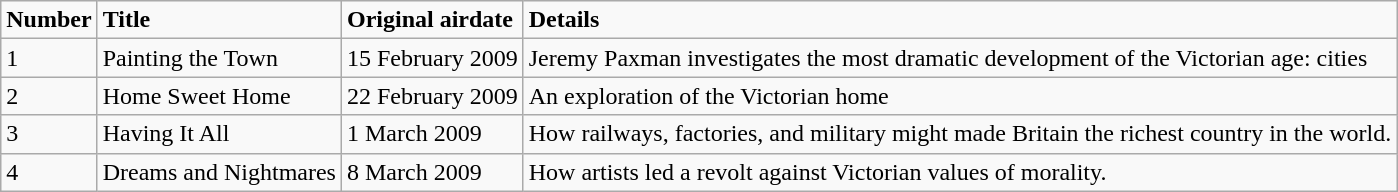<table class="wikitable" border="1">
<tr>
<td><strong>Number</strong></td>
<td><strong>Title</strong></td>
<td><strong>Original airdate</strong></td>
<td><strong>Details</strong></td>
</tr>
<tr>
<td>1</td>
<td>Painting the Town</td>
<td>15 February 2009</td>
<td>Jeremy Paxman investigates the most dramatic development of the Victorian age: cities</td>
</tr>
<tr>
<td>2</td>
<td>Home Sweet Home</td>
<td>22 February 2009</td>
<td>An exploration of the Victorian home</td>
</tr>
<tr>
<td>3</td>
<td>Having It All</td>
<td>1 March 2009</td>
<td>How railways, factories, and military might made Britain the richest country in the world.</td>
</tr>
<tr>
<td>4</td>
<td>Dreams and Nightmares</td>
<td>8 March 2009</td>
<td>How artists led a revolt against Victorian values of morality.</td>
</tr>
</table>
